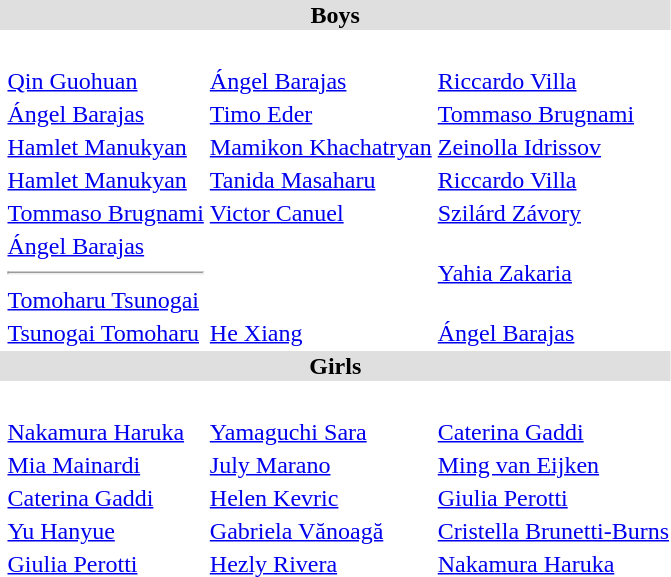<table>
<tr bgcolor="DFDFDF">
<td colspan="4" align="center"><strong>Boys</strong></td>
</tr>
<tr>
<td><br></td>
<td> <br></td>
<td> <br></td>
<td> <br></td>
</tr>
<tr>
<td><br></td>
<td> <a href='#'>Qin Guohuan</a></td>
<td> <a href='#'>Ángel Barajas</a></td>
<td> <a href='#'>Riccardo Villa</a></td>
</tr>
<tr>
<td><br></td>
<td> <a href='#'>Ángel Barajas</a></td>
<td> <a href='#'>Timo Eder</a></td>
<td> <a href='#'>Tommaso Brugnami</a></td>
</tr>
<tr>
<td><br></td>
<td> <a href='#'>Hamlet Manukyan</a></td>
<td> <a href='#'>Mamikon Khachatryan</a></td>
<td> <a href='#'>Zeinolla Idrissov</a></td>
</tr>
<tr>
<td><br></td>
<td> <a href='#'>Hamlet Manukyan</a></td>
<td> <a href='#'>Tanida Masaharu</a></td>
<td> <a href='#'>Riccardo Villa</a></td>
</tr>
<tr>
<td><br></td>
<td> <a href='#'>Tommaso Brugnami</a></td>
<td> <a href='#'>Victor Canuel</a></td>
<td> <a href='#'>Szilárd Závory</a></td>
</tr>
<tr>
<td><br></td>
<td> <a href='#'>Ángel Barajas</a><hr> <a href='#'>Tomoharu Tsunogai</a></td>
<td></td>
<td> <a href='#'>Yahia Zakaria</a></td>
</tr>
<tr>
<td><br></td>
<td> <a href='#'>Tsunogai Tomoharu</a></td>
<td> <a href='#'>He Xiang</a></td>
<td> <a href='#'>Ángel Barajas</a></td>
</tr>
<tr bgcolor="DFDFDF">
<td colspan="4" align="center"><strong>Girls</strong></td>
</tr>
<tr>
<td><br></td>
<td><br></td>
<td><br></td>
<td><br></td>
</tr>
<tr>
<td><br></td>
<td> <a href='#'>Nakamura Haruka</a></td>
<td> <a href='#'>Yamaguchi Sara</a></td>
<td> <a href='#'>Caterina Gaddi</a></td>
</tr>
<tr>
<td><br></td>
<td> <a href='#'>Mia Mainardi</a></td>
<td> <a href='#'>July Marano</a></td>
<td> <a href='#'>Ming van Eijken</a></td>
</tr>
<tr>
<td><br></td>
<td> <a href='#'>Caterina Gaddi</a></td>
<td> <a href='#'>Helen Kevric</a></td>
<td> <a href='#'>Giulia Perotti</a></td>
</tr>
<tr>
<td><br></td>
<td> <a href='#'>Yu Hanyue</a></td>
<td> <a href='#'>Gabriela Vănoagă</a></td>
<td> <a href='#'>Cristella Brunetti-Burns</a></td>
</tr>
<tr>
<td><br></td>
<td> <a href='#'>Giulia Perotti</a></td>
<td> <a href='#'>Hezly Rivera</a></td>
<td> <a href='#'>Nakamura Haruka</a></td>
</tr>
</table>
